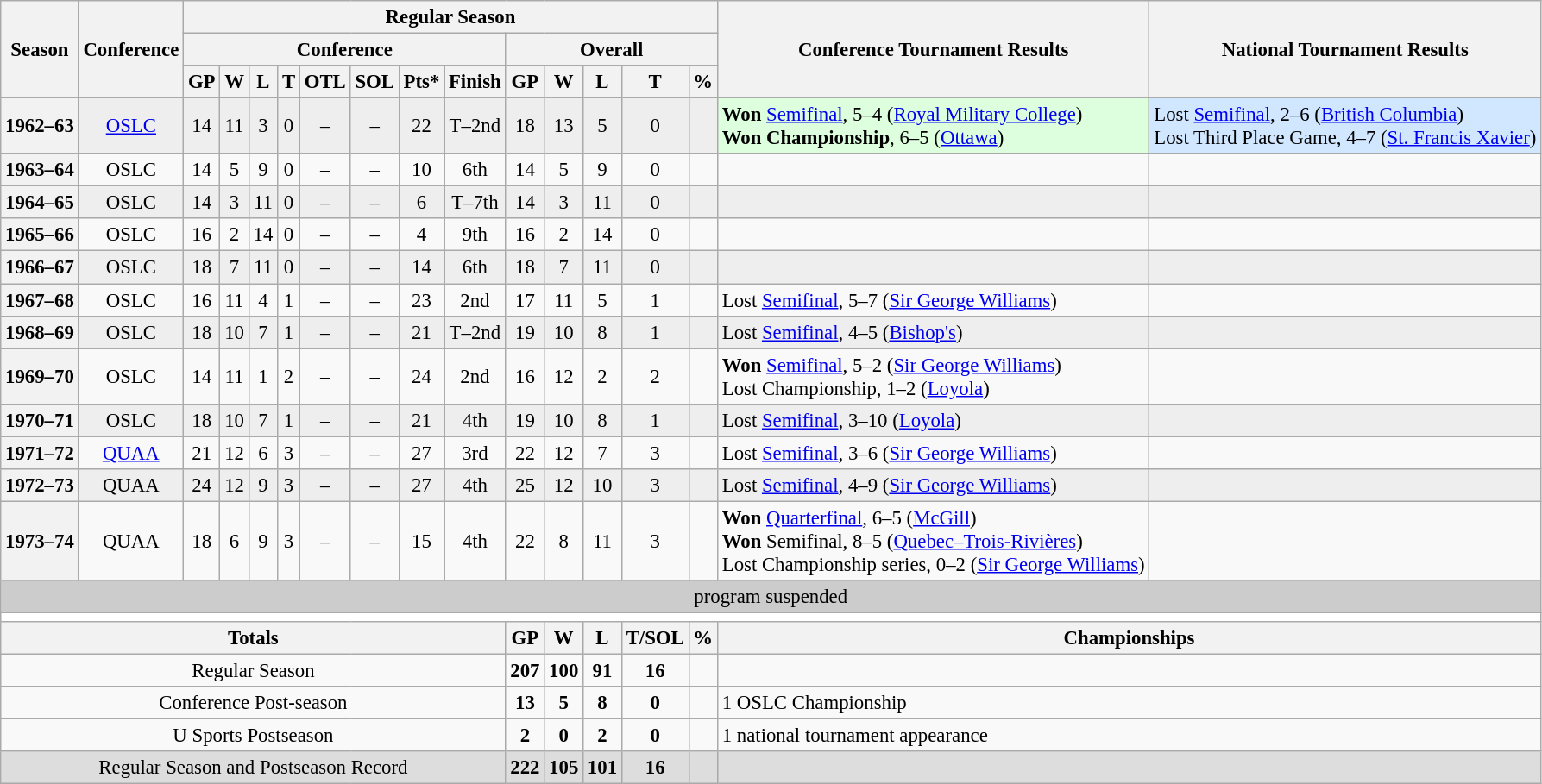<table class="wikitable" style="text-align: center; font-size: 95%">
<tr>
<th rowspan="3">Season</th>
<th rowspan="3">Conference</th>
<th colspan="13">Regular Season</th>
<th rowspan="3">Conference Tournament Results</th>
<th rowspan="3">National Tournament Results</th>
</tr>
<tr>
<th colspan="8">Conference</th>
<th colspan="5">Overall</th>
</tr>
<tr>
<th>GP</th>
<th>W</th>
<th>L</th>
<th>T</th>
<th>OTL</th>
<th>SOL</th>
<th>Pts*</th>
<th>Finish</th>
<th>GP</th>
<th>W</th>
<th>L</th>
<th>T</th>
<th>%</th>
</tr>
<tr bgcolor=eeeeee>
<th>1962–63</th>
<td><a href='#'>OSLC</a></td>
<td>14</td>
<td>11</td>
<td>3</td>
<td>0</td>
<td>–</td>
<td>–</td>
<td>22</td>
<td>T–2nd</td>
<td>18</td>
<td>13</td>
<td>5</td>
<td>0</td>
<td></td>
<td bgcolor=ddffdd align="left"><strong>Won</strong> <a href='#'>Semifinal</a>, 5–4 (<a href='#'>Royal Military College</a>)<br><strong>Won Championship</strong>, 6–5 (<a href='#'>Ottawa</a>)</td>
<td bgcolor=D0E7FF align="left">Lost <a href='#'>Semifinal</a>, 2–6 (<a href='#'>British Columbia</a>)<br>Lost Third Place Game, 4–7 (<a href='#'>St. Francis Xavier</a>)</td>
</tr>
<tr>
<th>1963–64</th>
<td>OSLC</td>
<td>14</td>
<td>5</td>
<td>9</td>
<td>0</td>
<td>–</td>
<td>–</td>
<td>10</td>
<td>6th</td>
<td>14</td>
<td>5</td>
<td>9</td>
<td>0</td>
<td></td>
<td align="left"></td>
<td align="left"></td>
</tr>
<tr bgcolor=eeeeee>
<th>1964–65</th>
<td>OSLC</td>
<td>14</td>
<td>3</td>
<td>11</td>
<td>0</td>
<td>–</td>
<td>–</td>
<td>6</td>
<td>T–7th</td>
<td>14</td>
<td>3</td>
<td>11</td>
<td>0</td>
<td></td>
<td align="left"></td>
<td align="left"></td>
</tr>
<tr>
<th>1965–66</th>
<td>OSLC</td>
<td>16</td>
<td>2</td>
<td>14</td>
<td>0</td>
<td>–</td>
<td>–</td>
<td>4</td>
<td>9th</td>
<td>16</td>
<td>2</td>
<td>14</td>
<td>0</td>
<td></td>
<td align="left"></td>
<td align="left"></td>
</tr>
<tr bgcolor=eeeeee>
<th>1966–67</th>
<td>OSLC</td>
<td>18</td>
<td>7</td>
<td>11</td>
<td>0</td>
<td>–</td>
<td>–</td>
<td>14</td>
<td>6th</td>
<td>18</td>
<td>7</td>
<td>11</td>
<td>0</td>
<td></td>
<td align="left"></td>
<td align="left"></td>
</tr>
<tr>
<th>1967–68</th>
<td>OSLC</td>
<td>16</td>
<td>11</td>
<td>4</td>
<td>1</td>
<td>–</td>
<td>–</td>
<td>23</td>
<td>2nd</td>
<td>17</td>
<td>11</td>
<td>5</td>
<td>1</td>
<td></td>
<td align="left">Lost <a href='#'>Semifinal</a>, 5–7 (<a href='#'>Sir George Williams</a>)</td>
<td align="left"></td>
</tr>
<tr bgcolor=eeeeee>
<th>1968–69</th>
<td>OSLC</td>
<td>18</td>
<td>10</td>
<td>7</td>
<td>1</td>
<td>–</td>
<td>–</td>
<td>21</td>
<td>T–2nd</td>
<td>19</td>
<td>10</td>
<td>8</td>
<td>1</td>
<td></td>
<td align="left">Lost <a href='#'>Semifinal</a>, 4–5 (<a href='#'>Bishop's</a>)</td>
<td align="left"></td>
</tr>
<tr>
<th>1969–70</th>
<td>OSLC</td>
<td>14</td>
<td>11</td>
<td>1</td>
<td>2</td>
<td>–</td>
<td>–</td>
<td>24</td>
<td>2nd</td>
<td>16</td>
<td>12</td>
<td>2</td>
<td>2</td>
<td></td>
<td align="left"><strong>Won</strong> <a href='#'>Semifinal</a>, 5–2 (<a href='#'>Sir George Williams</a>)<br>Lost Championship, 1–2 (<a href='#'>Loyola</a>)</td>
<td align="left"></td>
</tr>
<tr bgcolor=eeeeee>
<th>1970–71</th>
<td>OSLC</td>
<td>18</td>
<td>10</td>
<td>7</td>
<td>1</td>
<td>–</td>
<td>–</td>
<td>21</td>
<td>4th</td>
<td>19</td>
<td>10</td>
<td>8</td>
<td>1</td>
<td></td>
<td align="left">Lost <a href='#'>Semifinal</a>, 3–10 (<a href='#'>Loyola</a>)</td>
<td align="left"></td>
</tr>
<tr>
<th>1971–72</th>
<td><a href='#'>QUAA</a></td>
<td>21</td>
<td>12</td>
<td>6</td>
<td>3</td>
<td>–</td>
<td>–</td>
<td>27</td>
<td>3rd</td>
<td>22</td>
<td>12</td>
<td>7</td>
<td>3</td>
<td></td>
<td align="left">Lost <a href='#'>Semifinal</a>, 3–6 (<a href='#'>Sir George Williams</a>)</td>
<td align="left"></td>
</tr>
<tr bgcolor=eeeeee>
<th>1972–73</th>
<td>QUAA</td>
<td>24</td>
<td>12</td>
<td>9</td>
<td>3</td>
<td>–</td>
<td>–</td>
<td>27</td>
<td>4th</td>
<td>25</td>
<td>12</td>
<td>10</td>
<td>3</td>
<td></td>
<td align="left">Lost <a href='#'>Semifinal</a>, 4–9 (<a href='#'>Sir George Williams</a>)</td>
<td align="left"></td>
</tr>
<tr>
<th>1973–74</th>
<td>QUAA</td>
<td>18</td>
<td>6</td>
<td>9</td>
<td>3</td>
<td>–</td>
<td>–</td>
<td>15</td>
<td>4th</td>
<td>22</td>
<td>8</td>
<td>11</td>
<td>3</td>
<td></td>
<td align="left"><strong>Won</strong> <a href='#'>Quarterfinal</a>, 6–5 (<a href='#'>McGill</a>)<br><strong>Won</strong> Semifinal, 8–5 (<a href='#'>Quebec–Trois-Rivières</a>)<br>Lost Championship series, 0–2 (<a href='#'>Sir George Williams</a>)</td>
<td align="left"></td>
</tr>
<tr bgcolor=cccccc>
<td colspan=18>program suspended</td>
</tr>
<tr>
</tr>
<tr ->
</tr>
<tr>
<td colspan="17" style="background:#fff;"></td>
</tr>
<tr>
<th colspan="10">Totals</th>
<th>GP</th>
<th>W</th>
<th>L</th>
<th>T/SOL</th>
<th>%</th>
<th colspan="2">Championships</th>
</tr>
<tr>
<td colspan="10">Regular Season</td>
<td><strong>207</strong></td>
<td><strong>100</strong></td>
<td><strong>91</strong></td>
<td><strong>16</strong></td>
<td><strong></strong></td>
<td colspan="2" align="left"></td>
</tr>
<tr>
<td colspan="10">Conference Post-season</td>
<td><strong>13</strong></td>
<td><strong>5</strong></td>
<td><strong>8</strong></td>
<td><strong>0</strong></td>
<td><strong></strong></td>
<td colspan="2" align="left">1 OSLC Championship</td>
</tr>
<tr>
<td colspan="10">U Sports Postseason</td>
<td><strong>2</strong></td>
<td><strong>0</strong></td>
<td><strong>2</strong></td>
<td><strong>0</strong></td>
<td><strong></strong></td>
<td colspan="2" align="left">1 national tournament appearance</td>
</tr>
<tr bgcolor=dddddd>
<td colspan="10">Regular Season and Postseason Record</td>
<td><strong>222</strong></td>
<td><strong>105</strong></td>
<td><strong>101</strong></td>
<td><strong>16</strong></td>
<td><strong></strong></td>
<td colspan="2" align="left"></td>
</tr>
</table>
